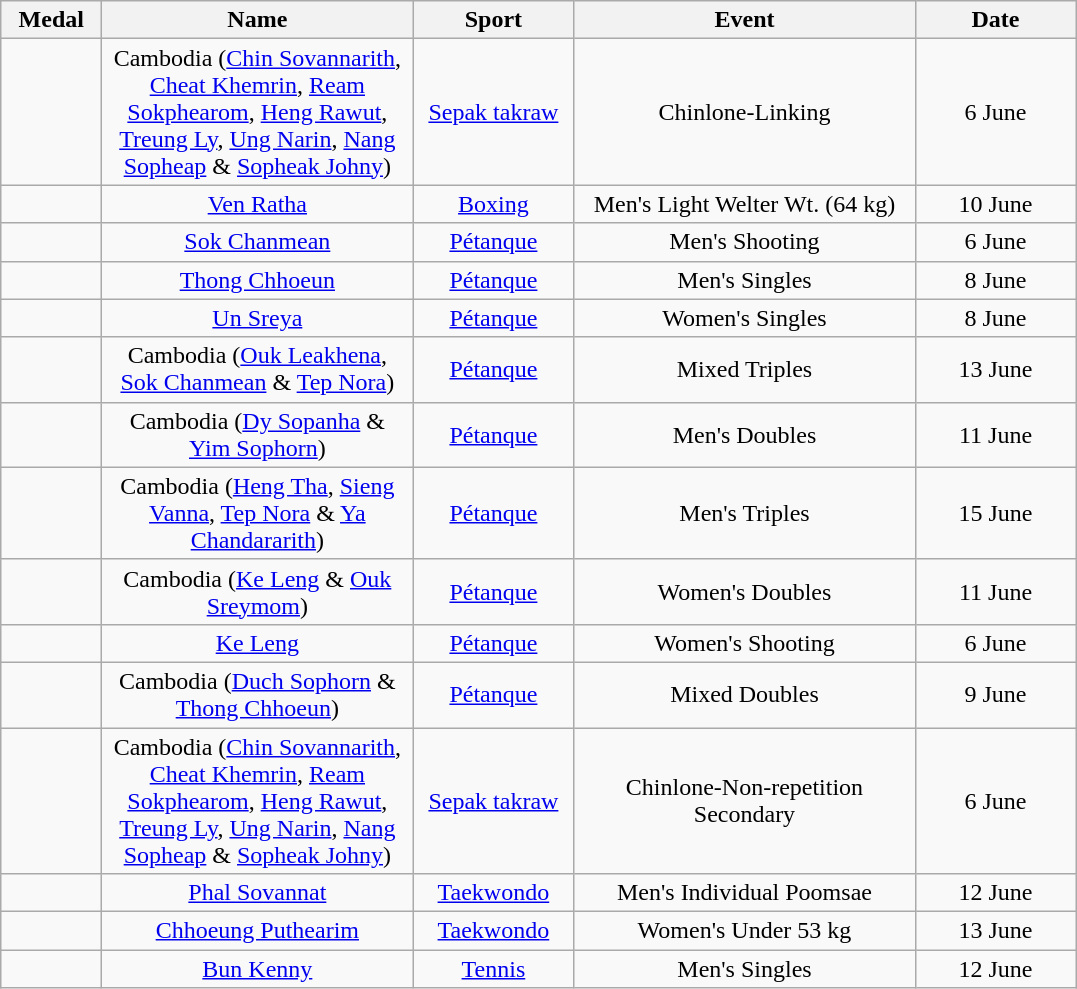<table class="wikitable sortable" style="font-size:100%; text-align:center;">
<tr>
<th width="60">Medal</th>
<th width="200">Name</th>
<th width="100">Sport</th>
<th width="220">Event</th>
<th width="100">Date</th>
</tr>
<tr>
<td></td>
<td>Cambodia (<a href='#'>Chin Sovannarith</a>, <a href='#'>Cheat Khemrin</a>, <a href='#'>Ream Sokphearom</a>, <a href='#'>Heng Rawut</a>, <a href='#'>Treung Ly</a>, <a href='#'>Ung Narin</a>, <a href='#'>Nang Sopheap</a> & <a href='#'>Sopheak Johny</a>)</td>
<td><a href='#'>Sepak takraw</a></td>
<td>Chinlone-Linking</td>
<td>6 June</td>
</tr>
<tr>
<td></td>
<td><a href='#'>Ven Ratha</a></td>
<td><a href='#'>Boxing</a></td>
<td>Men's Light Welter Wt. (64 kg)</td>
<td>10 June</td>
</tr>
<tr>
<td></td>
<td><a href='#'>Sok Chanmean</a></td>
<td><a href='#'>Pétanque</a></td>
<td>Men's Shooting</td>
<td>6 June</td>
</tr>
<tr>
<td></td>
<td><a href='#'>Thong Chhoeun</a></td>
<td><a href='#'>Pétanque</a></td>
<td>Men's Singles</td>
<td>8 June</td>
</tr>
<tr>
<td></td>
<td><a href='#'>Un Sreya</a></td>
<td><a href='#'>Pétanque</a></td>
<td>Women's Singles</td>
<td>8 June</td>
</tr>
<tr>
<td></td>
<td>Cambodia (<a href='#'>Ouk Leakhena</a>, <a href='#'>Sok Chanmean</a> & <a href='#'>Tep Nora</a>)</td>
<td><a href='#'>Pétanque</a></td>
<td>Mixed Triples</td>
<td>13 June</td>
</tr>
<tr>
<td></td>
<td>Cambodia (<a href='#'>Dy Sopanha</a> & <a href='#'>Yim Sophorn</a>)</td>
<td><a href='#'>Pétanque</a></td>
<td>Men's Doubles</td>
<td>11 June</td>
</tr>
<tr>
<td></td>
<td>Cambodia (<a href='#'>Heng Tha</a>, <a href='#'>Sieng Vanna</a>, <a href='#'>Tep Nora</a> & <a href='#'>Ya Chandararith</a>)</td>
<td><a href='#'>Pétanque</a></td>
<td>Men's Triples</td>
<td>15 June</td>
</tr>
<tr>
<td></td>
<td>Cambodia (<a href='#'>Ke Leng</a> & <a href='#'>Ouk Sreymom</a>)</td>
<td><a href='#'>Pétanque</a></td>
<td>Women's Doubles</td>
<td>11 June</td>
</tr>
<tr>
<td></td>
<td><a href='#'>Ke Leng</a></td>
<td><a href='#'>Pétanque</a></td>
<td>Women's Shooting</td>
<td>6 June</td>
</tr>
<tr>
<td></td>
<td>Cambodia (<a href='#'>Duch Sophorn</a> & <a href='#'>Thong Chhoeun</a>)</td>
<td><a href='#'>Pétanque</a></td>
<td>Mixed Doubles</td>
<td>9 June</td>
</tr>
<tr>
<td></td>
<td>Cambodia (<a href='#'>Chin Sovannarith</a>, <a href='#'>Cheat Khemrin</a>, <a href='#'>Ream Sokphearom</a>, <a href='#'>Heng Rawut</a>, <a href='#'>Treung Ly</a>, <a href='#'>Ung Narin</a>, <a href='#'>Nang Sopheap</a> & <a href='#'>Sopheak Johny</a>)</td>
<td><a href='#'>Sepak takraw</a></td>
<td>Chinlone-Non-repetition Secondary</td>
<td>6 June</td>
</tr>
<tr>
<td></td>
<td><a href='#'>Phal Sovannat</a></td>
<td><a href='#'>Taekwondo</a></td>
<td>Men's Individual Poomsae</td>
<td>12 June</td>
</tr>
<tr>
<td></td>
<td><a href='#'>Chhoeung Puthearim</a></td>
<td><a href='#'>Taekwondo</a></td>
<td>Women's Under 53 kg</td>
<td>13 June</td>
</tr>
<tr>
<td></td>
<td><a href='#'>Bun Kenny</a></td>
<td><a href='#'>Tennis</a></td>
<td>Men's Singles</td>
<td>12 June</td>
</tr>
</table>
